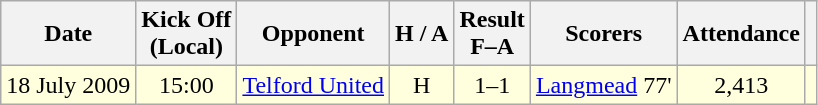<table class="wikitable" style="text-align:center">
<tr>
<th>Date</th>
<th>Kick Off<br>(Local)</th>
<th>Opponent</th>
<th>H / A</th>
<th>Result<br>F–A</th>
<th>Scorers</th>
<th>Attendance</th>
<th></th>
</tr>
<tr bgcolor="#ffffdd">
<td>18 July 2009</td>
<td>15:00</td>
<td><a href='#'>Telford United</a></td>
<td>H</td>
<td>1–1<br></td>
<td><a href='#'>Langmead</a> 77'</td>
<td>2,413</td>
<td></td>
</tr>
</table>
